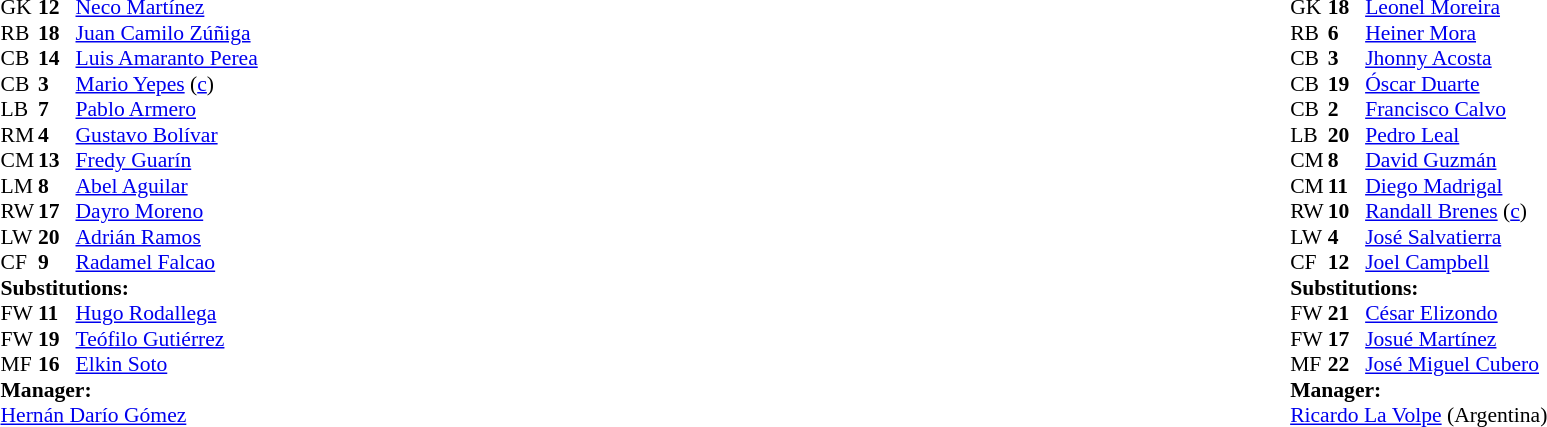<table width="100%">
<tr>
<td valign="top" width="50%"><br><table style="font-size: 90%" cellspacing="0" cellpadding="0">
<tr>
<th width="25"></th>
<th width="25"></th>
</tr>
<tr>
<td>GK</td>
<td><strong>12</strong></td>
<td><a href='#'>Neco Martínez</a></td>
</tr>
<tr>
<td>RB</td>
<td><strong>18</strong></td>
<td><a href='#'>Juan Camilo Zúñiga</a></td>
<td></td>
</tr>
<tr>
<td>CB</td>
<td><strong>14</strong></td>
<td><a href='#'>Luis Amaranto Perea</a></td>
</tr>
<tr>
<td>CB</td>
<td><strong>3</strong></td>
<td><a href='#'>Mario Yepes</a> (<a href='#'>c</a>)</td>
</tr>
<tr>
<td>LB</td>
<td><strong>7</strong></td>
<td><a href='#'>Pablo Armero</a></td>
</tr>
<tr>
<td>RM</td>
<td><strong>4</strong></td>
<td><a href='#'>Gustavo Bolívar</a></td>
</tr>
<tr>
<td>CM</td>
<td><strong>13</strong></td>
<td><a href='#'>Fredy Guarín</a></td>
<td></td>
</tr>
<tr>
<td>LM</td>
<td><strong>8</strong></td>
<td><a href='#'>Abel Aguilar</a></td>
<td></td>
<td></td>
</tr>
<tr>
<td>RW</td>
<td><strong>17</strong></td>
<td><a href='#'>Dayro Moreno</a></td>
<td></td>
<td></td>
</tr>
<tr>
<td>LW</td>
<td><strong>20</strong></td>
<td><a href='#'>Adrián Ramos</a></td>
</tr>
<tr>
<td>CF</td>
<td><strong>9</strong></td>
<td><a href='#'>Radamel Falcao</a></td>
<td></td>
<td></td>
</tr>
<tr>
<td colspan=3><strong>Substitutions:</strong></td>
</tr>
<tr>
<td>FW</td>
<td><strong>11</strong></td>
<td><a href='#'>Hugo Rodallega</a></td>
<td></td>
<td></td>
</tr>
<tr>
<td>FW</td>
<td><strong>19</strong></td>
<td><a href='#'>Teófilo Gutiérrez</a></td>
<td></td>
<td></td>
</tr>
<tr>
<td>MF</td>
<td><strong>16</strong></td>
<td><a href='#'>Elkin Soto</a></td>
<td></td>
<td></td>
</tr>
<tr>
<td colspan=3><strong>Manager:</strong></td>
</tr>
<tr>
<td colspan=3><a href='#'>Hernán Darío Gómez</a></td>
</tr>
</table>
</td>
<td valign="top"></td>
<td valign="top" width="50%"><br><table style="font-size: 90%" cellspacing="0" cellpadding="0" align="center">
<tr>
<th width="25"></th>
<th width="25"></th>
</tr>
<tr>
<td>GK</td>
<td><strong>18</strong></td>
<td><a href='#'>Leonel Moreira</a></td>
</tr>
<tr>
<td>RB</td>
<td><strong>6</strong></td>
<td><a href='#'>Heiner Mora</a></td>
</tr>
<tr>
<td>CB</td>
<td><strong>3</strong></td>
<td><a href='#'>Jhonny Acosta</a></td>
</tr>
<tr>
<td>CB</td>
<td><strong>19</strong></td>
<td><a href='#'>Óscar Duarte</a></td>
</tr>
<tr>
<td>CB</td>
<td><strong>2</strong></td>
<td><a href='#'>Francisco Calvo</a></td>
<td></td>
</tr>
<tr>
<td>LB</td>
<td><strong>20</strong></td>
<td><a href='#'>Pedro Leal</a></td>
</tr>
<tr>
<td>CM</td>
<td><strong>8</strong></td>
<td><a href='#'>David Guzmán</a></td>
<td></td>
<td></td>
</tr>
<tr>
<td>CM</td>
<td><strong>11</strong></td>
<td><a href='#'>Diego Madrigal</a></td>
<td></td>
<td></td>
</tr>
<tr>
<td>RW</td>
<td><strong>10</strong></td>
<td><a href='#'>Randall Brenes</a> (<a href='#'>c</a>)</td>
<td></td>
</tr>
<tr>
<td>LW</td>
<td><strong>4</strong></td>
<td><a href='#'>José Salvatierra</a></td>
</tr>
<tr>
<td>CF</td>
<td><strong>12</strong></td>
<td><a href='#'>Joel Campbell</a></td>
<td></td>
<td></td>
</tr>
<tr>
<td colspan=3><strong>Substitutions:</strong></td>
</tr>
<tr>
<td>FW</td>
<td><strong>21</strong></td>
<td><a href='#'>César Elizondo</a></td>
<td></td>
<td></td>
</tr>
<tr>
<td>FW</td>
<td><strong>17</strong></td>
<td><a href='#'>Josué Martínez</a></td>
<td></td>
<td></td>
</tr>
<tr>
<td>MF</td>
<td><strong>22</strong></td>
<td><a href='#'>José Miguel Cubero</a></td>
<td></td>
<td></td>
</tr>
<tr>
<td colspan=3><strong>Manager:</strong></td>
</tr>
<tr>
<td colspan=3><a href='#'>Ricardo La Volpe</a> (Argentina)</td>
</tr>
</table>
</td>
</tr>
</table>
